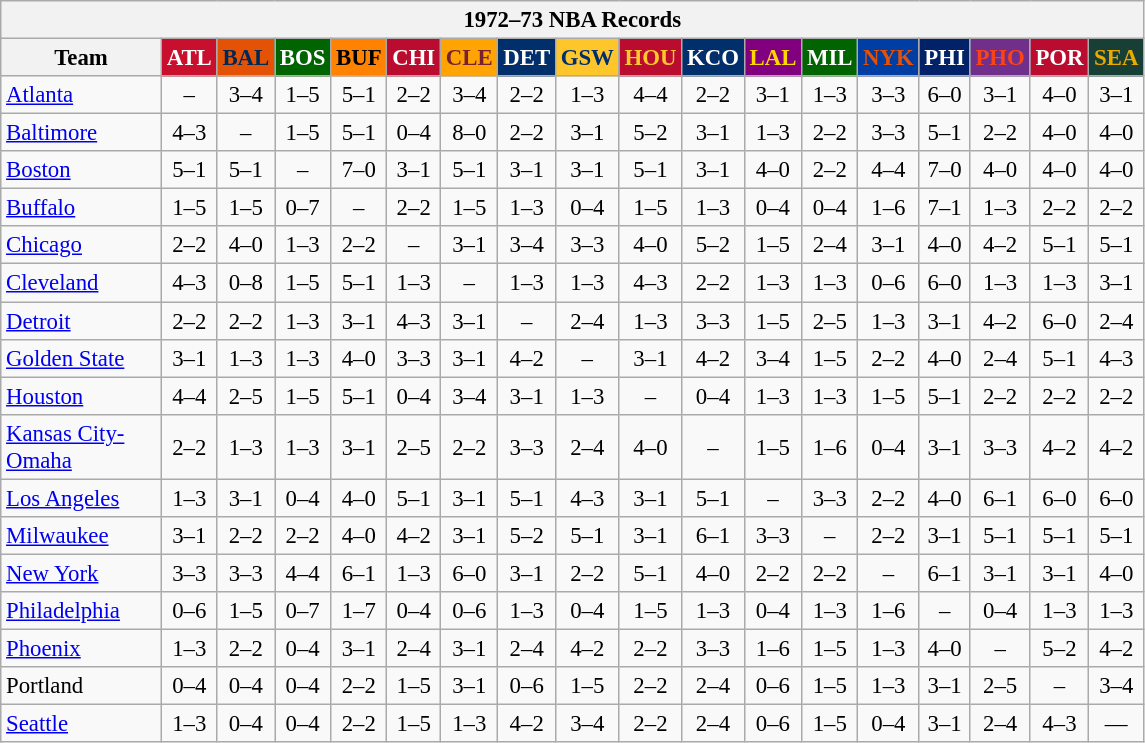<table class="wikitable" style="font-size:95%; text-align:center;">
<tr>
<th colspan=18>1972–73 NBA Records</th>
</tr>
<tr>
<th width=100>Team</th>
<th style="background:#C90F2E;color:#FFFFFF;width=35">ATL</th>
<th style="background:#E45206;color:#002854;width=35">BAL</th>
<th style="background:#006400;color:#FFFFFF;width=35">BOS</th>
<th style="background:#FF8201;color:#000000;width=35">BUF</th>
<th style="background:#BA0C2F;color:#FFFFFF;width=35">CHI</th>
<th style="background:#FFA402;color:#77222F;width=35">CLE</th>
<th style="background:#012F6B;color:#FFFFFF;width=35">DET</th>
<th style="background:#FFC62C;color:#012F6B;width=35">GSW</th>
<th style="background:#BA0C2F;color:#FEC72E;width=35">HOU</th>
<th style="background:#012F6B;color:#FFFFFF;width=35">KCO</th>
<th style="background:#800080;color:#FFD700;width=35">LAL</th>
<th style="background:#006400;color:#FFFFFF;width=35">MIL</th>
<th style="background:#003EA4;color:#E35208;width=35">NYK</th>
<th style="background:#012268;color:#FFFFFF;width=35">PHI</th>
<th style="background:#702F8B;color:#FA4417;width=35">PHO</th>
<th style="background:#BA0C2F;color:#FFFFFF;width=35">POR</th>
<th style="background:#173F36;color:#EBAA00;width=35">SEA</th>
</tr>
<tr>
<td style="text-align:left;"><a href='#'>Atlanta</a></td>
<td>–</td>
<td>3–4</td>
<td>1–5</td>
<td>5–1</td>
<td>2–2</td>
<td>3–4</td>
<td>2–2</td>
<td>1–3</td>
<td>4–4</td>
<td>2–2</td>
<td>3–1</td>
<td>1–3</td>
<td>3–3</td>
<td>6–0</td>
<td>3–1</td>
<td>4–0</td>
<td>3–1</td>
</tr>
<tr>
<td style="text-align:left;"><a href='#'>Baltimore</a></td>
<td>4–3</td>
<td>–</td>
<td>1–5</td>
<td>5–1</td>
<td>0–4</td>
<td>8–0</td>
<td>2–2</td>
<td>3–1</td>
<td>5–2</td>
<td>3–1</td>
<td>1–3</td>
<td>2–2</td>
<td>3–3</td>
<td>5–1</td>
<td>2–2</td>
<td>4–0</td>
<td>4–0</td>
</tr>
<tr>
<td style="text-align:left;"><a href='#'>Boston</a></td>
<td>5–1</td>
<td>5–1</td>
<td>–</td>
<td>7–0</td>
<td>3–1</td>
<td>5–1</td>
<td>3–1</td>
<td>3–1</td>
<td>5–1</td>
<td>3–1</td>
<td>4–0</td>
<td>2–2</td>
<td>4–4</td>
<td>7–0</td>
<td>4–0</td>
<td>4–0</td>
<td>4–0</td>
</tr>
<tr>
<td style="text-align:left;"><a href='#'>Buffalo</a></td>
<td>1–5</td>
<td>1–5</td>
<td>0–7</td>
<td>–</td>
<td>2–2</td>
<td>1–5</td>
<td>1–3</td>
<td>0–4</td>
<td>1–5</td>
<td>1–3</td>
<td>0–4</td>
<td>0–4</td>
<td>1–6</td>
<td>7–1</td>
<td>1–3</td>
<td>2–2</td>
<td>2–2</td>
</tr>
<tr>
<td style="text-align:left;"><a href='#'>Chicago</a></td>
<td>2–2</td>
<td>4–0</td>
<td>1–3</td>
<td>2–2</td>
<td>–</td>
<td>3–1</td>
<td>3–4</td>
<td>3–3</td>
<td>4–0</td>
<td>5–2</td>
<td>1–5</td>
<td>2–4</td>
<td>3–1</td>
<td>4–0</td>
<td>4–2</td>
<td>5–1</td>
<td>5–1</td>
</tr>
<tr>
<td style="text-align:left;"><a href='#'>Cleveland</a></td>
<td>4–3</td>
<td>0–8</td>
<td>1–5</td>
<td>5–1</td>
<td>1–3</td>
<td>–</td>
<td>1–3</td>
<td>1–3</td>
<td>4–3</td>
<td>2–2</td>
<td>1–3</td>
<td>1–3</td>
<td>0–6</td>
<td>6–0</td>
<td>1–3</td>
<td>1–3</td>
<td>3–1</td>
</tr>
<tr>
<td style="text-align:left;"><a href='#'>Detroit</a></td>
<td>2–2</td>
<td>2–2</td>
<td>1–3</td>
<td>3–1</td>
<td>4–3</td>
<td>3–1</td>
<td>–</td>
<td>2–4</td>
<td>1–3</td>
<td>3–3</td>
<td>1–5</td>
<td>2–5</td>
<td>1–3</td>
<td>3–1</td>
<td>4–2</td>
<td>6–0</td>
<td>2–4</td>
</tr>
<tr>
<td style="text-align:left;"><a href='#'>Golden State</a></td>
<td>3–1</td>
<td>1–3</td>
<td>1–3</td>
<td>4–0</td>
<td>3–3</td>
<td>3–1</td>
<td>4–2</td>
<td>–</td>
<td>3–1</td>
<td>4–2</td>
<td>3–4</td>
<td>1–5</td>
<td>2–2</td>
<td>4–0</td>
<td>2–4</td>
<td>5–1</td>
<td>4–3</td>
</tr>
<tr>
<td style="text-align:left;"><a href='#'>Houston</a></td>
<td>4–4</td>
<td>2–5</td>
<td>1–5</td>
<td>5–1</td>
<td>0–4</td>
<td>3–4</td>
<td>3–1</td>
<td>1–3</td>
<td>–</td>
<td>0–4</td>
<td>1–3</td>
<td>1–3</td>
<td>1–5</td>
<td>5–1</td>
<td>2–2</td>
<td>2–2</td>
<td>2–2</td>
</tr>
<tr>
<td style="text-align:left;"><a href='#'>Kansas City-Omaha</a></td>
<td>2–2</td>
<td>1–3</td>
<td>1–3</td>
<td>3–1</td>
<td>2–5</td>
<td>2–2</td>
<td>3–3</td>
<td>2–4</td>
<td>4–0</td>
<td>–</td>
<td>1–5</td>
<td>1–6</td>
<td>0–4</td>
<td>3–1</td>
<td>3–3</td>
<td>4–2</td>
<td>4–2</td>
</tr>
<tr>
<td style="text-align:left;"><a href='#'>Los Angeles</a></td>
<td>1–3</td>
<td>3–1</td>
<td>0–4</td>
<td>4–0</td>
<td>5–1</td>
<td>3–1</td>
<td>5–1</td>
<td>4–3</td>
<td>3–1</td>
<td>5–1</td>
<td>–</td>
<td>3–3</td>
<td>2–2</td>
<td>4–0</td>
<td>6–1</td>
<td>6–0</td>
<td>6–0</td>
</tr>
<tr>
<td style="text-align:left;"><a href='#'>Milwaukee</a></td>
<td>3–1</td>
<td>2–2</td>
<td>2–2</td>
<td>4–0</td>
<td>4–2</td>
<td>3–1</td>
<td>5–2</td>
<td>5–1</td>
<td>3–1</td>
<td>6–1</td>
<td>3–3</td>
<td>–</td>
<td>2–2</td>
<td>3–1</td>
<td>5–1</td>
<td>5–1</td>
<td>5–1</td>
</tr>
<tr>
<td style="text-align:left;"><a href='#'>New York</a></td>
<td>3–3</td>
<td>3–3</td>
<td>4–4</td>
<td>6–1</td>
<td>1–3</td>
<td>6–0</td>
<td>3–1</td>
<td>2–2</td>
<td>5–1</td>
<td>4–0</td>
<td>2–2</td>
<td>2–2</td>
<td>–</td>
<td>6–1</td>
<td>3–1</td>
<td>3–1</td>
<td>4–0</td>
</tr>
<tr>
<td style="text-align:left;"><a href='#'>Philadelphia</a></td>
<td>0–6</td>
<td>1–5</td>
<td>0–7</td>
<td>1–7</td>
<td>0–4</td>
<td>0–6</td>
<td>1–3</td>
<td>0–4</td>
<td>1–5</td>
<td>1–3</td>
<td>0–4</td>
<td>1–3</td>
<td>1–6</td>
<td>–</td>
<td>0–4</td>
<td>1–3</td>
<td>1–3</td>
</tr>
<tr>
<td style="text-align:left;"><a href='#'>Phoenix</a></td>
<td>1–3</td>
<td>2–2</td>
<td>0–4</td>
<td>3–1</td>
<td>2–4</td>
<td>3–1</td>
<td>2–4</td>
<td>4–2</td>
<td>2–2</td>
<td>3–3</td>
<td>1–6</td>
<td>1–5</td>
<td>1–3</td>
<td>4–0</td>
<td>–</td>
<td>5–2</td>
<td>4–2</td>
</tr>
<tr>
<td style="text-align:left;">Portland</td>
<td>0–4</td>
<td>0–4</td>
<td>0–4</td>
<td>2–2</td>
<td>1–5</td>
<td>3–1</td>
<td>0–6</td>
<td>1–5</td>
<td>2–2</td>
<td>2–4</td>
<td>0–6</td>
<td>1–5</td>
<td>1–3</td>
<td>3–1</td>
<td>2–5</td>
<td>–</td>
<td>3–4</td>
</tr>
<tr>
<td style="text-align:left;"><a href='#'>Seattle</a></td>
<td>1–3</td>
<td>0–4</td>
<td>0–4</td>
<td>2–2</td>
<td>1–5</td>
<td>1–3</td>
<td>4–2</td>
<td>3–4</td>
<td>2–2</td>
<td>2–4</td>
<td>0–6</td>
<td>1–5</td>
<td>0–4</td>
<td>3–1</td>
<td>2–4</td>
<td>4–3</td>
<td>—</td>
</tr>
</table>
